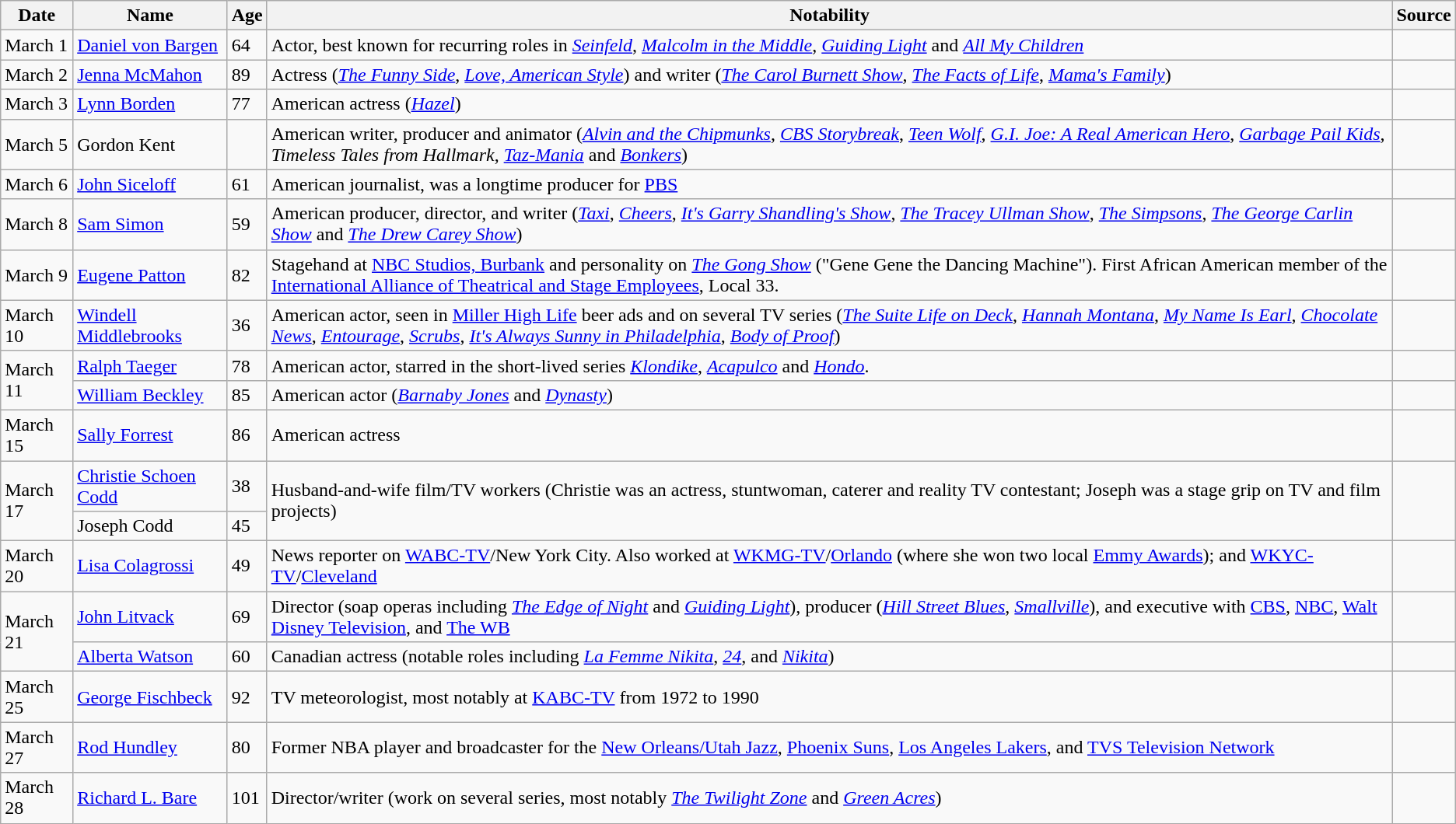<table class="wikitable sortable">
<tr ">
<th>Date</th>
<th>Name</th>
<th>Age</th>
<th class="unsortable">Notability</th>
<th class="unsortable">Source</th>
</tr>
<tr>
<td>March 1</td>
<td><a href='#'>Daniel von Bargen</a></td>
<td>64</td>
<td>Actor, best known for recurring roles in <em><a href='#'>Seinfeld</a></em>, <em><a href='#'>Malcolm in the Middle</a></em>, <em><a href='#'>Guiding Light</a></em> and <em><a href='#'>All My Children</a></em></td>
<td></td>
</tr>
<tr>
<td>March 2</td>
<td><a href='#'>Jenna McMahon</a></td>
<td>89</td>
<td>Actress (<em><a href='#'>The Funny Side</a></em>, <em><a href='#'>Love, American Style</a></em>) and writer (<em><a href='#'>The Carol Burnett Show</a></em>, <em><a href='#'>The Facts of Life</a></em>, <em><a href='#'>Mama's Family</a></em>)</td>
<td></td>
</tr>
<tr>
<td>March 3</td>
<td><a href='#'>Lynn Borden</a></td>
<td>77</td>
<td>American actress (<em><a href='#'>Hazel</a></em>)</td>
<td></td>
</tr>
<tr>
<td>March 5</td>
<td>Gordon Kent</td>
<td></td>
<td>American writer, producer and animator (<em><a href='#'>Alvin and the Chipmunks</a></em>, <em><a href='#'>CBS Storybreak</a></em>, <em><a href='#'>Teen Wolf</a></em>, <em><a href='#'>G.I. Joe: A Real American Hero</a></em>, <em><a href='#'>Garbage Pail Kids</a></em>, <em>Timeless Tales from Hallmark</em>, <em><a href='#'>Taz-Mania</a></em> and <em><a href='#'>Bonkers</a></em>)</td>
<td></td>
</tr>
<tr>
<td>March 6</td>
<td><a href='#'>John Siceloff</a></td>
<td>61</td>
<td>American journalist, was a longtime producer for <a href='#'>PBS</a></td>
<td></td>
</tr>
<tr>
<td>March 8</td>
<td><a href='#'>Sam Simon</a></td>
<td>59</td>
<td>American producer, director, and writer (<em><a href='#'>Taxi</a></em>, <em><a href='#'>Cheers</a></em>, <em><a href='#'>It's Garry Shandling's Show</a></em>, <em><a href='#'>The Tracey Ullman Show</a></em>,  <em><a href='#'>The Simpsons</a></em>, <em><a href='#'>The George Carlin Show</a></em> and <em><a href='#'>The Drew Carey Show</a></em>)</td>
<td></td>
</tr>
<tr>
<td>March 9</td>
<td><a href='#'>Eugene Patton</a></td>
<td>82</td>
<td>Stagehand at <a href='#'>NBC Studios, Burbank</a> and personality on <em><a href='#'>The Gong Show</a></em> ("Gene Gene the Dancing Machine"). First African American member of the <a href='#'>International Alliance of Theatrical and Stage Employees</a>, Local 33.</td>
<td></td>
</tr>
<tr>
<td>March 10</td>
<td><a href='#'>Windell Middlebrooks</a></td>
<td>36</td>
<td>American actor, seen in <a href='#'>Miller High Life</a> beer ads and on several TV series (<em><a href='#'>The Suite Life on Deck</a></em>, <em><a href='#'>Hannah Montana</a></em>, <em><a href='#'>My Name Is Earl</a></em>, <em><a href='#'>Chocolate News</a></em>, <em><a href='#'>Entourage</a></em>, <em><a href='#'>Scrubs</a></em>, <em><a href='#'>It's Always Sunny in Philadelphia</a></em>, <em><a href='#'>Body of Proof</a></em>)</td>
<td></td>
</tr>
<tr>
<td rowspan="2">March 11</td>
<td><a href='#'>Ralph Taeger</a></td>
<td>78</td>
<td>American actor, starred in the short-lived series <em><a href='#'>Klondike</a></em>, <em><a href='#'>Acapulco</a></em> and <em><a href='#'>Hondo</a></em>.</td>
<td></td>
</tr>
<tr>
<td><a href='#'>William Beckley</a></td>
<td>85</td>
<td>American actor (<em><a href='#'>Barnaby Jones</a></em> and <em><a href='#'>Dynasty</a></em>)</td>
<td></td>
</tr>
<tr>
<td>March 15</td>
<td><a href='#'>Sally Forrest</a></td>
<td>86</td>
<td>American actress</td>
<td></td>
</tr>
<tr>
<td rowspan=2>March 17</td>
<td><a href='#'>Christie Schoen Codd</a></td>
<td>38</td>
<td rowspan=2>Husband-and-wife film/TV workers (Christie was an actress, stuntwoman, caterer and reality TV contestant; Joseph was a stage grip on TV and film projects)</td>
<td rowspan=2></td>
</tr>
<tr>
<td>Joseph Codd</td>
<td>45</td>
</tr>
<tr>
<td>March 20</td>
<td><a href='#'>Lisa Colagrossi</a></td>
<td>49</td>
<td>News reporter on <a href='#'>WABC-TV</a>/New York City. Also worked at <a href='#'>WKMG-TV</a>/<a href='#'>Orlando</a> (where she won two local <a href='#'>Emmy Awards</a>); and <a href='#'>WKYC-TV</a>/<a href='#'>Cleveland</a></td>
<td></td>
</tr>
<tr>
<td rowspan="2">March 21</td>
<td><a href='#'>John Litvack</a></td>
<td>69</td>
<td>Director (soap operas including <em><a href='#'>The Edge of Night</a></em> and <em><a href='#'>Guiding Light</a></em>), producer (<em><a href='#'>Hill Street Blues</a></em>, <em><a href='#'>Smallville</a></em>), and executive with <a href='#'>CBS</a>, <a href='#'>NBC</a>, <a href='#'>Walt Disney Television</a>, and <a href='#'>The WB</a></td>
<td></td>
</tr>
<tr>
<td><a href='#'>Alberta Watson</a></td>
<td>60</td>
<td>Canadian actress (notable roles including <em><a href='#'>La Femme Nikita</a></em>, <em><a href='#'>24</a></em>, and <em><a href='#'>Nikita</a></em>)</td>
<td></td>
</tr>
<tr>
<td>March 25</td>
<td><a href='#'>George Fischbeck</a></td>
<td>92</td>
<td>TV meteorologist, most notably at <a href='#'>KABC-TV</a> from 1972 to 1990</td>
<td></td>
</tr>
<tr>
<td>March 27</td>
<td><a href='#'>Rod Hundley</a></td>
<td>80</td>
<td>Former NBA player and broadcaster for the <a href='#'>New Orleans/Utah Jazz</a>, <a href='#'>Phoenix Suns</a>, <a href='#'>Los Angeles Lakers</a>, and <a href='#'>TVS Television Network</a></td>
<td></td>
</tr>
<tr>
<td>March 28</td>
<td><a href='#'>Richard L. Bare</a></td>
<td>101</td>
<td>Director/writer (work on several series, most notably <em><a href='#'>The Twilight Zone</a></em> and <em><a href='#'>Green Acres</a></em>)</td>
<td></td>
</tr>
</table>
